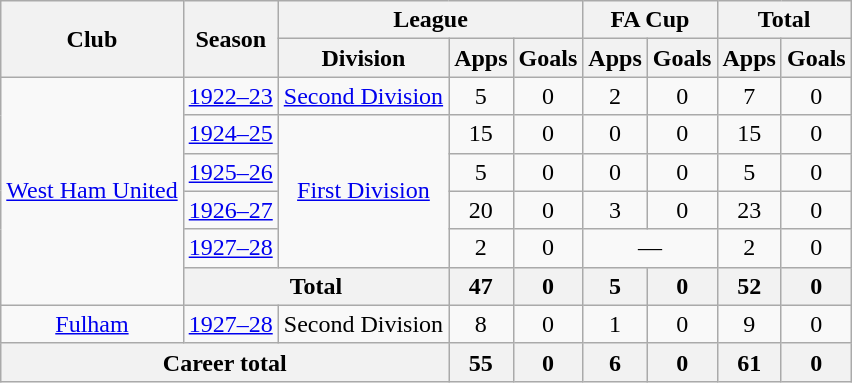<table class="wikitable" style="text-align: center">
<tr>
<th rowspan="2">Club</th>
<th rowspan="2">Season</th>
<th colspan="3">League</th>
<th colspan="2">FA Cup</th>
<th colspan="2">Total</th>
</tr>
<tr>
<th>Division</th>
<th>Apps</th>
<th>Goals</th>
<th>Apps</th>
<th>Goals</th>
<th>Apps</th>
<th>Goals</th>
</tr>
<tr>
<td rowspan="6"><a href='#'>West Ham United</a></td>
<td><a href='#'>1922–23</a></td>
<td><a href='#'>Second Division</a></td>
<td>5</td>
<td>0</td>
<td>2</td>
<td>0</td>
<td>7</td>
<td>0</td>
</tr>
<tr>
<td><a href='#'>1924–25</a></td>
<td rowspan="4"><a href='#'>First Division</a></td>
<td>15</td>
<td>0</td>
<td>0</td>
<td>0</td>
<td>15</td>
<td>0</td>
</tr>
<tr>
<td><a href='#'>1925–26</a></td>
<td>5</td>
<td>0</td>
<td>0</td>
<td>0</td>
<td>5</td>
<td>0</td>
</tr>
<tr>
<td><a href='#'>1926–27</a></td>
<td>20</td>
<td>0</td>
<td>3</td>
<td>0</td>
<td>23</td>
<td>0</td>
</tr>
<tr>
<td><a href='#'>1927–28</a></td>
<td>2</td>
<td>0</td>
<td colspan="2">―</td>
<td>2</td>
<td>0</td>
</tr>
<tr>
<th colspan="2">Total</th>
<th>47</th>
<th>0</th>
<th>5</th>
<th>0</th>
<th>52</th>
<th>0</th>
</tr>
<tr>
<td><a href='#'>Fulham</a></td>
<td><a href='#'>1927–28</a></td>
<td>Second Division</td>
<td>8</td>
<td>0</td>
<td>1</td>
<td>0</td>
<td>9</td>
<td>0</td>
</tr>
<tr>
<th colspan="3">Career total</th>
<th>55</th>
<th>0</th>
<th>6</th>
<th>0</th>
<th>61</th>
<th>0</th>
</tr>
</table>
